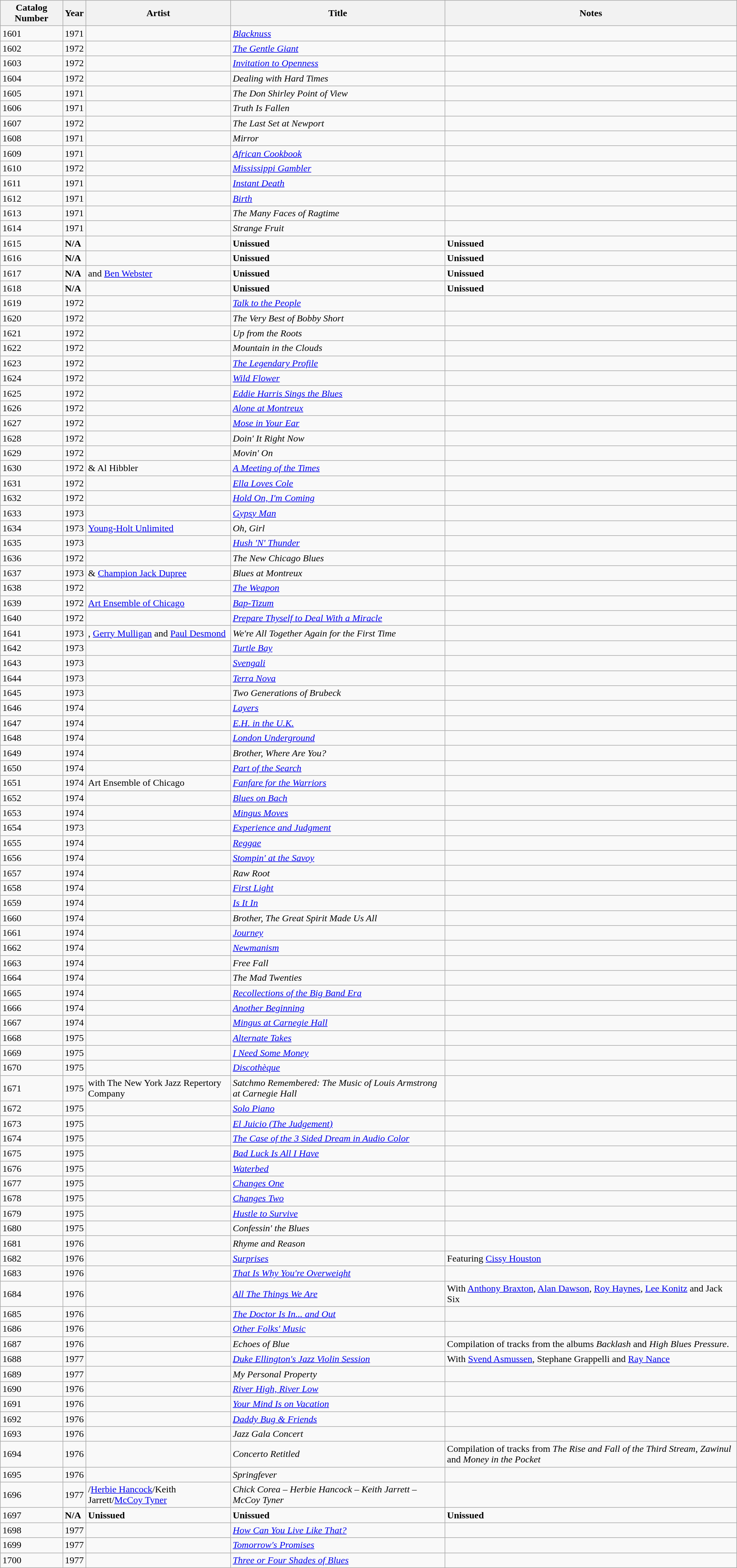<table class="wikitable sortable">
<tr>
<th>Catalog Number</th>
<th>Year</th>
<th>Artist</th>
<th>Title</th>
<th>Notes</th>
</tr>
<tr>
<td>1601</td>
<td>1971</td>
<td></td>
<td><em><a href='#'>Blacknuss</a></em></td>
<td></td>
</tr>
<tr>
<td>1602</td>
<td>1972</td>
<td></td>
<td><em><a href='#'>The Gentle Giant</a></em></td>
<td></td>
</tr>
<tr>
<td>1603</td>
<td>1972</td>
<td></td>
<td><em><a href='#'>Invitation to Openness</a></em></td>
<td></td>
</tr>
<tr>
<td>1604</td>
<td>1972</td>
<td></td>
<td><em>Dealing with Hard Times</em></td>
<td></td>
</tr>
<tr>
<td>1605</td>
<td>1971</td>
<td></td>
<td><em>The Don Shirley Point of View</em></td>
<td></td>
</tr>
<tr>
<td>1606</td>
<td>1971</td>
<td></td>
<td><em>Truth Is Fallen</em></td>
<td></td>
</tr>
<tr>
<td>1607</td>
<td>1972</td>
<td></td>
<td><em>The Last Set at Newport</em></td>
<td></td>
</tr>
<tr>
<td>1608</td>
<td>1971</td>
<td></td>
<td><em>Mirror</em></td>
<td></td>
</tr>
<tr>
<td>1609</td>
<td>1971</td>
<td></td>
<td><em><a href='#'>African Cookbook</a></em></td>
<td></td>
</tr>
<tr>
<td>1610</td>
<td>1972</td>
<td></td>
<td><em><a href='#'>Mississippi Gambler</a></em></td>
<td></td>
</tr>
<tr>
<td>1611</td>
<td>1971</td>
<td></td>
<td><em><a href='#'>Instant Death</a></em></td>
<td></td>
</tr>
<tr>
<td>1612</td>
<td>1971</td>
<td></td>
<td><em><a href='#'>Birth</a></em></td>
<td></td>
</tr>
<tr>
<td>1613</td>
<td>1971</td>
<td></td>
<td><em>The Many Faces of Ragtime</em></td>
<td></td>
</tr>
<tr>
<td>1614</td>
<td>1971</td>
<td></td>
<td><em>Strange Fruit</em></td>
<td></td>
</tr>
<tr>
<td>1615</td>
<td><strong>N/A</strong></td>
<td></td>
<td><strong>Unissued</strong></td>
<td><strong>Unissued</strong></td>
</tr>
<tr>
<td>1616</td>
<td><strong>N/A</strong></td>
<td></td>
<td><strong>Unissued</strong></td>
<td><strong>Unissued</strong></td>
</tr>
<tr>
<td>1617</td>
<td><strong>N/A</strong></td>
<td> and <a href='#'>Ben Webster</a></td>
<td><strong>Unissued</strong></td>
<td><strong>Unissued</strong></td>
</tr>
<tr>
<td>1618</td>
<td><strong>N/A</strong></td>
<td></td>
<td><strong>Unissued</strong></td>
<td><strong>Unissued</strong></td>
</tr>
<tr>
<td>1619</td>
<td>1972</td>
<td></td>
<td><em><a href='#'>Talk to the People</a></em></td>
<td></td>
</tr>
<tr>
<td>1620</td>
<td>1972</td>
<td></td>
<td><em>The Very Best of Bobby Short</em></td>
<td></td>
</tr>
<tr>
<td>1621</td>
<td>1972</td>
<td></td>
<td><em>Up from the Roots</em></td>
<td></td>
</tr>
<tr>
<td>1622</td>
<td>1972</td>
<td></td>
<td><em>Mountain in the Clouds</em></td>
<td></td>
</tr>
<tr>
<td>1623</td>
<td>1972</td>
<td></td>
<td><em><a href='#'>The Legendary Profile</a></em></td>
<td></td>
</tr>
<tr>
<td>1624</td>
<td>1972</td>
<td></td>
<td><em><a href='#'>Wild Flower</a></em></td>
<td></td>
</tr>
<tr>
<td>1625</td>
<td>1972</td>
<td></td>
<td><em><a href='#'>Eddie Harris Sings the Blues</a></em></td>
<td></td>
</tr>
<tr>
<td>1626</td>
<td>1972</td>
<td></td>
<td><em><a href='#'>Alone at Montreux</a></em></td>
<td></td>
</tr>
<tr>
<td>1627</td>
<td>1972</td>
<td></td>
<td><em><a href='#'>Mose in Your Ear</a></em></td>
<td></td>
</tr>
<tr>
<td>1628</td>
<td>1972</td>
<td></td>
<td><em>Doin' It Right Now</em></td>
<td></td>
</tr>
<tr>
<td>1629</td>
<td>1972</td>
<td></td>
<td><em>Movin' On</em></td>
<td></td>
</tr>
<tr>
<td>1630</td>
<td>1972</td>
<td> & Al Hibbler</td>
<td><em><a href='#'>A Meeting of the Times</a></em></td>
<td></td>
</tr>
<tr>
<td>1631</td>
<td>1972</td>
<td></td>
<td><em><a href='#'>Ella Loves Cole</a></em></td>
<td></td>
</tr>
<tr>
<td>1632</td>
<td>1972</td>
<td></td>
<td><em><a href='#'>Hold On, I'm Coming</a></em></td>
<td></td>
</tr>
<tr>
<td>1633</td>
<td>1973</td>
<td></td>
<td><em><a href='#'>Gypsy Man</a></em></td>
<td></td>
</tr>
<tr>
<td>1634</td>
<td>1973</td>
<td><a href='#'>Young-Holt Unlimited</a></td>
<td><em>Oh, Girl</em></td>
<td></td>
</tr>
<tr>
<td>1635</td>
<td>1973</td>
<td></td>
<td><em><a href='#'>Hush 'N' Thunder</a></em></td>
<td></td>
</tr>
<tr>
<td>1636</td>
<td>1972</td>
<td></td>
<td><em>The New Chicago Blues</em></td>
<td></td>
</tr>
<tr>
<td>1637</td>
<td>1973</td>
<td> & <a href='#'>Champion Jack Dupree</a></td>
<td><em>Blues at Montreux</em></td>
<td></td>
</tr>
<tr>
<td>1638</td>
<td>1972</td>
<td></td>
<td><em><a href='#'>The Weapon</a></em></td>
<td></td>
</tr>
<tr>
<td>1639</td>
<td>1972</td>
<td><a href='#'>Art Ensemble of Chicago</a></td>
<td><em><a href='#'>Bap-Tizum</a></em></td>
<td></td>
</tr>
<tr>
<td>1640</td>
<td>1972</td>
<td></td>
<td><em><a href='#'>Prepare Thyself to Deal With a Miracle</a></em></td>
<td></td>
</tr>
<tr>
<td>1641</td>
<td>1973</td>
<td>, <a href='#'>Gerry Mulligan</a> and <a href='#'>Paul Desmond</a></td>
<td><em>We're All Together Again for the First Time</em></td>
<td></td>
</tr>
<tr>
<td>1642</td>
<td>1973</td>
<td></td>
<td><em><a href='#'>Turtle Bay</a></em></td>
<td></td>
</tr>
<tr>
<td>1643</td>
<td>1973</td>
<td></td>
<td><em><a href='#'>Svengali</a></em></td>
<td></td>
</tr>
<tr>
<td>1644</td>
<td>1973</td>
<td></td>
<td><em><a href='#'>Terra Nova</a></em></td>
<td></td>
</tr>
<tr>
<td>1645</td>
<td>1973</td>
<td></td>
<td><em>Two Generations of Brubeck</em></td>
<td></td>
</tr>
<tr>
<td>1646</td>
<td>1974</td>
<td></td>
<td><em><a href='#'>Layers</a></em></td>
<td></td>
</tr>
<tr>
<td>1647</td>
<td>1974</td>
<td></td>
<td><em><a href='#'>E.H. in the U.K.</a></em></td>
<td></td>
</tr>
<tr>
<td>1648</td>
<td>1974</td>
<td></td>
<td><em><a href='#'>London Underground</a></em></td>
<td></td>
</tr>
<tr>
<td>1649</td>
<td>1974</td>
<td></td>
<td><em>Brother, Where Are You?</em></td>
<td></td>
</tr>
<tr>
<td>1650</td>
<td>1974</td>
<td></td>
<td><em><a href='#'>Part of the Search</a></em></td>
<td></td>
</tr>
<tr>
<td>1651</td>
<td>1974</td>
<td>Art Ensemble of Chicago</td>
<td><em><a href='#'>Fanfare for the Warriors</a></em></td>
<td></td>
</tr>
<tr>
<td>1652</td>
<td>1974</td>
<td></td>
<td><em><a href='#'>Blues on Bach</a></em></td>
<td></td>
</tr>
<tr>
<td>1653</td>
<td>1974</td>
<td></td>
<td><em><a href='#'>Mingus Moves</a></em></td>
<td></td>
</tr>
<tr>
<td>1654</td>
<td>1973</td>
<td></td>
<td><em><a href='#'>Experience and Judgment</a></em></td>
<td></td>
</tr>
<tr>
<td>1655</td>
<td>1974</td>
<td></td>
<td><em><a href='#'>Reggae</a></em></td>
<td></td>
</tr>
<tr>
<td>1656</td>
<td>1974</td>
<td></td>
<td><em><a href='#'>Stompin' at the Savoy</a></em></td>
<td></td>
</tr>
<tr>
<td>1657</td>
<td>1974</td>
<td></td>
<td><em>Raw Root</em></td>
<td></td>
</tr>
<tr>
<td>1658</td>
<td>1974</td>
<td></td>
<td><em><a href='#'>First Light</a></em></td>
<td></td>
</tr>
<tr>
<td>1659</td>
<td>1974</td>
<td></td>
<td><em><a href='#'>Is It In</a></em></td>
<td></td>
</tr>
<tr>
<td>1660</td>
<td>1974</td>
<td></td>
<td><em>Brother, The Great Spirit Made Us All</em></td>
<td></td>
</tr>
<tr>
<td>1661</td>
<td>1974</td>
<td></td>
<td><em><a href='#'>Journey</a></em></td>
<td></td>
</tr>
<tr>
<td>1662</td>
<td>1974</td>
<td></td>
<td><em><a href='#'>Newmanism</a></em></td>
<td></td>
</tr>
<tr>
<td>1663</td>
<td>1974</td>
<td></td>
<td><em>Free Fall</em></td>
<td></td>
</tr>
<tr>
<td>1664</td>
<td>1974</td>
<td></td>
<td><em>The Mad Twenties</em></td>
<td></td>
</tr>
<tr>
<td>1665</td>
<td>1974</td>
<td></td>
<td><em><a href='#'>Recollections of the Big Band Era</a></em></td>
<td></td>
</tr>
<tr>
<td>1666</td>
<td>1974</td>
<td></td>
<td><em><a href='#'>Another Beginning</a></em></td>
<td></td>
</tr>
<tr>
<td>1667</td>
<td>1974</td>
<td></td>
<td><em><a href='#'>Mingus at Carnegie Hall</a></em></td>
<td></td>
</tr>
<tr>
<td>1668</td>
<td>1975</td>
<td></td>
<td><em><a href='#'>Alternate Takes</a></em></td>
<td></td>
</tr>
<tr>
<td>1669</td>
<td>1975</td>
<td></td>
<td><em><a href='#'>I Need Some Money</a></em></td>
<td></td>
</tr>
<tr>
<td>1670</td>
<td>1975</td>
<td></td>
<td><em><a href='#'>Discothèque</a></em></td>
<td></td>
</tr>
<tr>
<td>1671</td>
<td>1975</td>
<td> with The New York Jazz Repertory Company</td>
<td><em>Satchmo Remembered: The Music of Louis Armstrong at Carnegie Hall</em></td>
<td></td>
</tr>
<tr>
<td>1672</td>
<td>1975</td>
<td></td>
<td><em><a href='#'>Solo Piano</a></em></td>
<td></td>
</tr>
<tr>
<td>1673</td>
<td>1975</td>
<td></td>
<td><em><a href='#'>El Juicio (The Judgement)</a></em></td>
<td></td>
</tr>
<tr>
<td>1674</td>
<td>1975</td>
<td></td>
<td><em><a href='#'>The Case of the 3 Sided Dream in Audio Color</a></em></td>
<td></td>
</tr>
<tr>
<td>1675</td>
<td>1975</td>
<td></td>
<td><em><a href='#'>Bad Luck Is All I Have</a></em></td>
<td></td>
</tr>
<tr>
<td>1676</td>
<td>1975</td>
<td></td>
<td><em><a href='#'>Waterbed</a></em></td>
<td></td>
</tr>
<tr>
<td>1677</td>
<td>1975</td>
<td></td>
<td><em><a href='#'>Changes One</a></em></td>
<td></td>
</tr>
<tr>
<td>1678</td>
<td>1975</td>
<td></td>
<td><em><a href='#'>Changes Two</a></em></td>
<td></td>
</tr>
<tr>
<td>1679</td>
<td>1975</td>
<td></td>
<td><em><a href='#'>Hustle to Survive</a></em></td>
<td></td>
</tr>
<tr>
<td>1680</td>
<td>1975</td>
<td></td>
<td><em>Confessin' the Blues</em></td>
<td></td>
</tr>
<tr>
<td>1681</td>
<td>1976</td>
<td></td>
<td><em>Rhyme and Reason</em></td>
<td></td>
</tr>
<tr>
<td>1682</td>
<td>1976</td>
<td></td>
<td><em><a href='#'>Surprises</a></em></td>
<td>Featuring <a href='#'>Cissy Houston</a></td>
</tr>
<tr>
<td>1683</td>
<td>1976</td>
<td></td>
<td><em><a href='#'>That Is Why You're Overweight</a></em></td>
<td></td>
</tr>
<tr>
<td>1684</td>
<td>1976</td>
<td></td>
<td><em><a href='#'>All The Things We Are</a></em></td>
<td>With <a href='#'>Anthony Braxton</a>, <a href='#'>Alan Dawson</a>, <a href='#'>Roy Haynes</a>, <a href='#'>Lee Konitz</a> and Jack Six</td>
</tr>
<tr>
<td>1685</td>
<td>1976</td>
<td></td>
<td><em><a href='#'>The Doctor Is In... and Out</a></em></td>
<td></td>
</tr>
<tr>
<td>1686</td>
<td>1976</td>
<td></td>
<td><em><a href='#'>Other Folks' Music</a></em></td>
<td></td>
</tr>
<tr>
<td>1687</td>
<td>1976</td>
<td></td>
<td><em>Echoes of Blue</em></td>
<td>Compilation of tracks from the albums <em>Backlash</em> and <em>High Blues Pressure</em>.</td>
</tr>
<tr>
<td>1688</td>
<td>1977</td>
<td></td>
<td><em><a href='#'>Duke Ellington's Jazz Violin Session</a></em></td>
<td>With <a href='#'>Svend Asmussen</a>, Stephane Grappelli and <a href='#'>Ray Nance</a></td>
</tr>
<tr>
<td>1689</td>
<td>1977</td>
<td></td>
<td><em>My Personal Property</em></td>
<td></td>
</tr>
<tr>
<td>1690</td>
<td>1976</td>
<td></td>
<td><em><a href='#'>River High, River Low</a></em></td>
<td></td>
</tr>
<tr>
<td>1691</td>
<td>1976</td>
<td></td>
<td><em><a href='#'>Your Mind Is on Vacation</a></em></td>
<td></td>
</tr>
<tr>
<td>1692</td>
<td>1976</td>
<td></td>
<td><em><a href='#'>Daddy Bug & Friends</a></em></td>
<td></td>
</tr>
<tr>
<td>1693</td>
<td>1976</td>
<td></td>
<td><em>Jazz Gala Concert</em></td>
<td></td>
</tr>
<tr>
<td>1694</td>
<td>1976</td>
<td></td>
<td><em>Concerto Retitled</em></td>
<td>Compilation of tracks from <em>The Rise and Fall of the Third Stream</em>, <em>Zawinul</em> and <em>Money in the Pocket</em></td>
</tr>
<tr>
<td>1695</td>
<td>1976</td>
<td></td>
<td><em>Springfever</em></td>
<td></td>
</tr>
<tr>
<td>1696</td>
<td>1977</td>
<td>/<a href='#'>Herbie Hancock</a>/Keith Jarrett/<a href='#'>McCoy Tyner</a></td>
<td><em>Chick Corea – Herbie Hancock – Keith Jarrett – McCoy Tyner</em></td>
<td></td>
</tr>
<tr>
<td>1697</td>
<td><strong>N/A</strong></td>
<td><strong>Unissued</strong></td>
<td><strong>Unissued</strong></td>
<td><strong>Unissued</strong></td>
</tr>
<tr>
<td>1698</td>
<td>1977</td>
<td></td>
<td><em><a href='#'>How Can You Live Like That?</a></em></td>
<td></td>
</tr>
<tr>
<td>1699</td>
<td>1977</td>
<td></td>
<td><em><a href='#'>Tomorrow's Promises</a></em></td>
<td></td>
</tr>
<tr>
<td>1700</td>
<td>1977</td>
<td></td>
<td><em><a href='#'>Three or Four Shades of Blues</a></em></td>
<td></td>
</tr>
</table>
